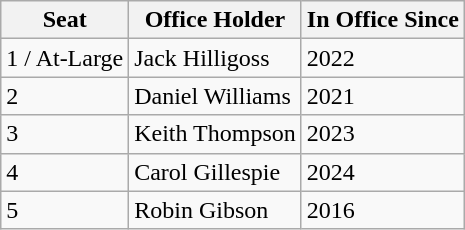<table class="wikitable sortable">
<tr>
<th>Seat</th>
<th>Office Holder</th>
<th>In Office Since</th>
</tr>
<tr>
<td>1 / At-Large</td>
<td>Jack Hilligoss</td>
<td>2022</td>
</tr>
<tr>
<td>2</td>
<td>Daniel Williams</td>
<td>2021</td>
</tr>
<tr>
<td>3</td>
<td>Keith Thompson</td>
<td>2023</td>
</tr>
<tr>
<td>4</td>
<td>Carol Gillespie</td>
<td>2024</td>
</tr>
<tr>
<td>5</td>
<td>Robin Gibson</td>
<td>2016</td>
</tr>
</table>
